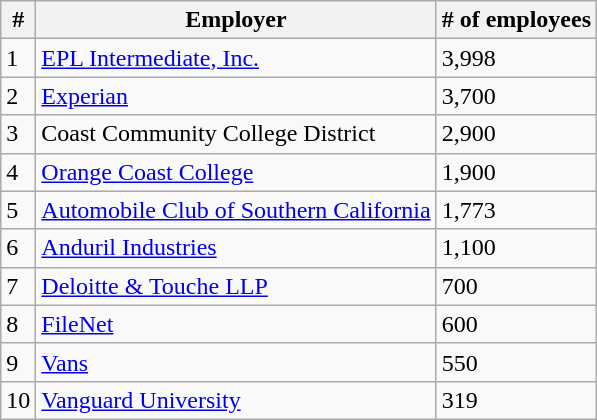<table class="wikitable">
<tr>
<th>#</th>
<th>Employer</th>
<th># of employees</th>
</tr>
<tr>
<td>1</td>
<td><a href='#'>EPL Intermediate, Inc.</a></td>
<td>3,998</td>
</tr>
<tr>
<td>2</td>
<td><a href='#'>Experian</a></td>
<td>3,700</td>
</tr>
<tr>
<td>3</td>
<td>Coast Community College District</td>
<td>2,900</td>
</tr>
<tr>
<td>4</td>
<td><a href='#'>Orange Coast College</a></td>
<td>1,900</td>
</tr>
<tr>
<td>5</td>
<td><a href='#'>Automobile Club of Southern California</a></td>
<td>1,773</td>
</tr>
<tr>
<td>6</td>
<td><a href='#'>Anduril Industries</a></td>
<td>1,100</td>
</tr>
<tr>
<td>7</td>
<td><a href='#'>Deloitte & Touche LLP</a></td>
<td>700</td>
</tr>
<tr>
<td>8</td>
<td><a href='#'>FileNet</a></td>
<td>600</td>
</tr>
<tr>
<td>9</td>
<td><a href='#'>Vans</a></td>
<td>550</td>
</tr>
<tr>
<td>10</td>
<td><a href='#'>Vanguard University</a></td>
<td>319</td>
</tr>
</table>
